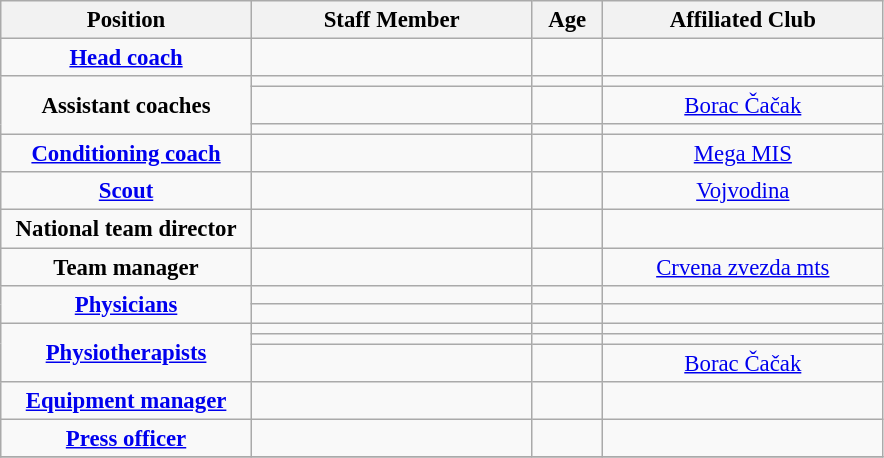<table class="wikitable sortable" style="text-align:center; font-size:95%">
<tr>
<th scope="col" width="160px">Position</th>
<th scope="col" width="180px">Staff Member</th>
<th scope="col" width="40px">Age</th>
<th scope="col" width="180px">Affiliated Club</th>
</tr>
<tr>
<td><strong><a href='#'>Head coach</a></strong></td>
<td></td>
<td></td>
<td></td>
</tr>
<tr>
<td rowspan=3><strong>Assistant coaches</strong></td>
<td></td>
<td></td>
<td></td>
</tr>
<tr>
<td></td>
<td></td>
<td> <a href='#'>Borac Čačak</a></td>
</tr>
<tr>
<td></td>
<td></td>
<td></td>
</tr>
<tr>
<td><strong><a href='#'>Conditioning coach</a></strong></td>
<td></td>
<td></td>
<td> <a href='#'>Mega MIS</a></td>
</tr>
<tr>
<td><strong><a href='#'>Scout</a></strong></td>
<td></td>
<td></td>
<td> <a href='#'>Vojvodina</a></td>
</tr>
<tr>
<td><strong>National team director</strong></td>
<td></td>
<td></td>
<td></td>
</tr>
<tr>
<td><strong>Team manager</strong></td>
<td></td>
<td></td>
<td> <a href='#'>Crvena zvezda mts</a></td>
</tr>
<tr>
<td rowspan=2><strong><a href='#'>Physicians</a></strong></td>
<td></td>
<td></td>
<td></td>
</tr>
<tr>
<td></td>
<td></td>
<td></td>
</tr>
<tr>
<td rowspan=3><strong><a href='#'>Physiotherapists</a></strong></td>
<td></td>
<td></td>
<td></td>
</tr>
<tr>
<td></td>
<td></td>
<td></td>
</tr>
<tr>
<td></td>
<td></td>
<td> <a href='#'>Borac Čačak</a></td>
</tr>
<tr>
<td><strong><a href='#'>Equipment manager</a></strong></td>
<td></td>
<td></td>
<td></td>
</tr>
<tr>
<td><strong><a href='#'>Press officer</a></strong></td>
<td></td>
<td></td>
<td></td>
</tr>
<tr>
</tr>
</table>
